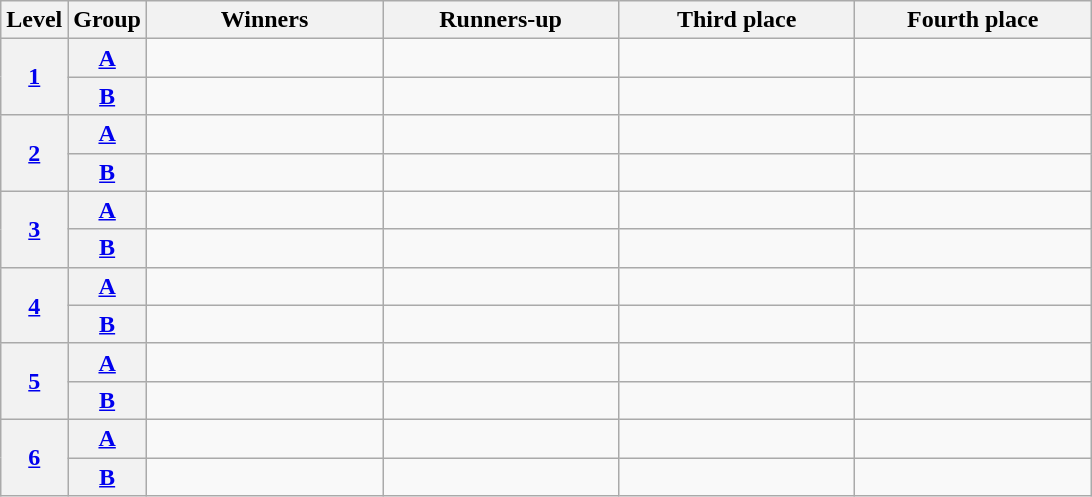<table class="wikitable">
<tr>
<th>Level</th>
<th>Group</th>
<th width="150">Winners</th>
<th width="150">Runners-up</th>
<th width="150">Third place</th>
<th width="150">Fourth place</th>
</tr>
<tr>
<th align="center" rowspan="2"><a href='#'>1</a></th>
<th align="center"><a href='#'>A</a></th>
<td></td>
<td></td>
<td></td>
<td></td>
</tr>
<tr>
<th align="center"><a href='#'>B</a></th>
<td></td>
<td></td>
<td></td>
<td></td>
</tr>
<tr>
<th align="center" rowspan="2"><a href='#'>2</a></th>
<th align="center"><a href='#'>A</a></th>
<td></td>
<td></td>
<td></td>
<td></td>
</tr>
<tr>
<th align="center"><a href='#'>B</a></th>
<td></td>
<td></td>
<td></td>
<td></td>
</tr>
<tr>
<th align="center" rowspan="2"><a href='#'>3</a></th>
<th align="center"><a href='#'>A</a></th>
<td></td>
<td></td>
<td></td>
<td></td>
</tr>
<tr>
<th align="center"><a href='#'>B</a></th>
<td></td>
<td></td>
<td></td>
<td></td>
</tr>
<tr>
<th align="center" rowspan="2"><a href='#'>4</a></th>
<th align="center"><a href='#'>A</a></th>
<td></td>
<td></td>
<td></td>
<td></td>
</tr>
<tr>
<th align="center"><a href='#'>B</a></th>
<td></td>
<td></td>
<td></td>
<td></td>
</tr>
<tr>
<th align="center" rowspan="2"><a href='#'>5</a></th>
<th align="center"><a href='#'>A</a></th>
<td></td>
<td></td>
<td></td>
<td></td>
</tr>
<tr>
<th align="center"><a href='#'>B</a></th>
<td></td>
<td></td>
<td></td>
<td></td>
</tr>
<tr>
<th align="center" rowspan="2"><a href='#'>6</a></th>
<th align="center"><a href='#'>A</a></th>
<td></td>
<td></td>
<td></td>
<td></td>
</tr>
<tr>
<th align="center"><a href='#'>B</a></th>
<td></td>
<td></td>
<td></td>
<td></td>
</tr>
</table>
